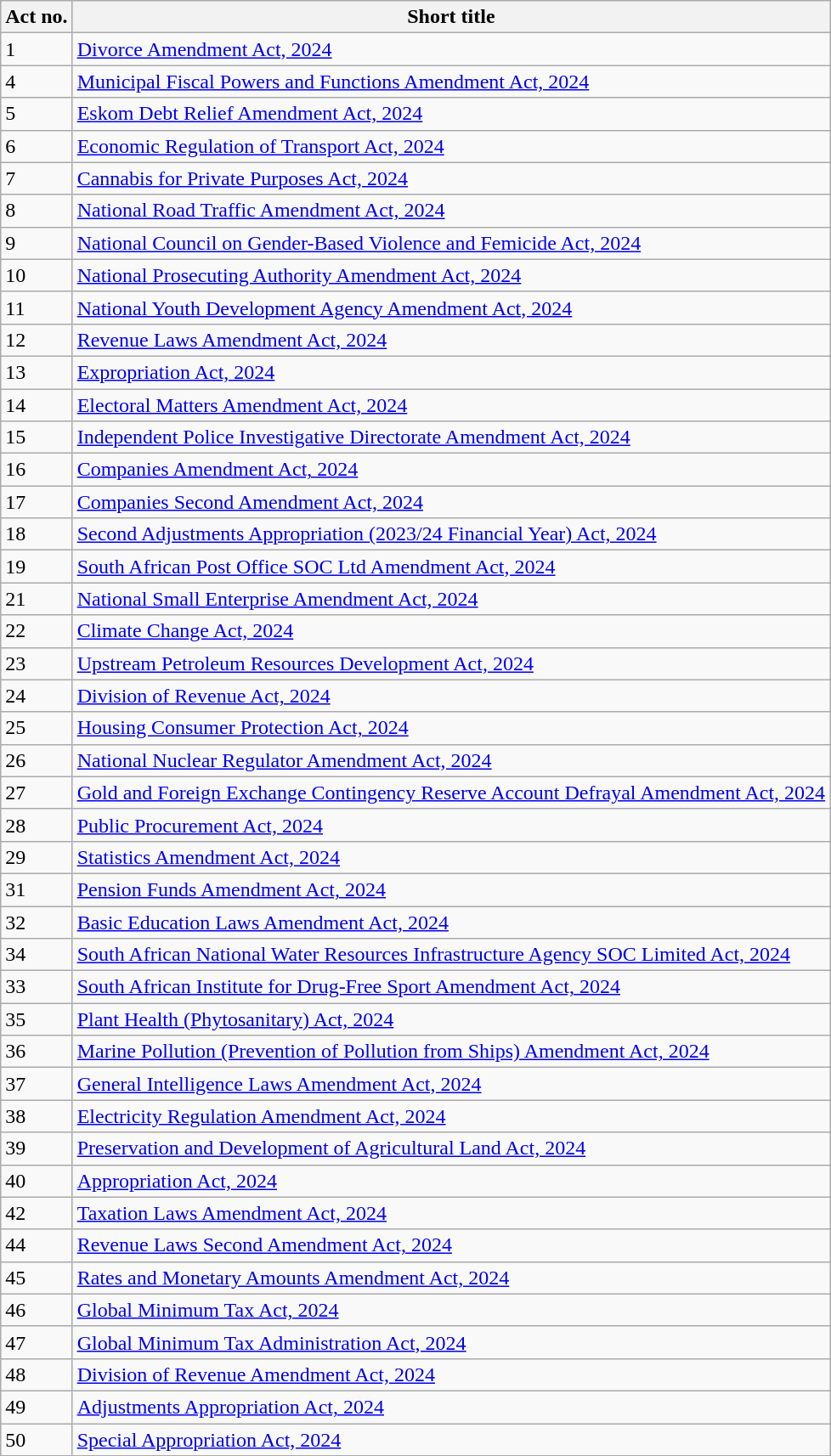<table class="wikitable sortable">
<tr>
<th>Act no.</th>
<th>Short title</th>
</tr>
<tr>
<td>1</td>
<td><a href='#'>Divorce Amendment Act, 2024</a></td>
</tr>
<tr>
<td>4</td>
<td><a href='#'>Municipal Fiscal Powers and Functions Amendment Act, 2024</a></td>
</tr>
<tr>
<td>5</td>
<td><a href='#'>Eskom Debt Relief Amendment Act, 2024</a></td>
</tr>
<tr>
<td>6</td>
<td><a href='#'>Economic Regulation of Transport Act, 2024</a></td>
</tr>
<tr>
<td>7</td>
<td><a href='#'>Cannabis for Private Purposes Act, 2024</a></td>
</tr>
<tr>
<td>8</td>
<td><a href='#'>National Road Traffic Amendment Act, 2024</a></td>
</tr>
<tr>
<td>9</td>
<td><a href='#'>National Council on Gender-Based Violence and Femicide Act, 2024</a></td>
</tr>
<tr>
<td>10</td>
<td><a href='#'>National Prosecuting Authority Amendment Act, 2024</a></td>
</tr>
<tr>
<td>11</td>
<td><a href='#'>National Youth Development Agency Amendment Act, 2024</a></td>
</tr>
<tr>
<td>12</td>
<td><a href='#'>Revenue Laws Amendment Act, 2024</a></td>
</tr>
<tr>
<td>13</td>
<td><a href='#'>Expropriation Act, 2024</a></td>
</tr>
<tr>
<td>14</td>
<td><a href='#'>Electoral Matters Amendment Act, 2024</a></td>
</tr>
<tr>
<td>15</td>
<td><a href='#'>Independent Police Investigative Directorate Amendment Act, 2024</a></td>
</tr>
<tr>
<td>16</td>
<td><a href='#'>Companies Amendment Act, 2024</a></td>
</tr>
<tr>
<td>17</td>
<td><a href='#'>Companies Second Amendment Act, 2024</a></td>
</tr>
<tr>
<td>18</td>
<td><a href='#'>Second Adjustments Appropriation (2023/24 Financial Year) Act, 2024</a></td>
</tr>
<tr>
<td>19</td>
<td><a href='#'>South African Post Office SOC Ltd Amendment Act, 2024</a></td>
</tr>
<tr>
<td>21</td>
<td><a href='#'>National Small Enterprise Amendment Act, 2024</a></td>
</tr>
<tr>
<td>22</td>
<td><a href='#'>Climate Change Act, 2024</a></td>
</tr>
<tr>
<td>23</td>
<td><a href='#'>Upstream Petroleum Resources Development Act, 2024</a></td>
</tr>
<tr>
<td>24</td>
<td><a href='#'>Division of Revenue Act, 2024</a></td>
</tr>
<tr>
<td>25</td>
<td><a href='#'>Housing Consumer Protection Act, 2024</a></td>
</tr>
<tr>
<td>26</td>
<td><a href='#'>National Nuclear Regulator Amendment Act, 2024</a></td>
</tr>
<tr>
<td>27</td>
<td><a href='#'>Gold and Foreign Exchange Contingency Reserve Account Defrayal Amendment Act, 2024</a></td>
</tr>
<tr>
<td>28</td>
<td><a href='#'>Public Procurement Act, 2024</a></td>
</tr>
<tr>
<td>29</td>
<td><a href='#'>Statistics Amendment Act, 2024</a></td>
</tr>
<tr>
<td>31</td>
<td><a href='#'>Pension Funds Amendment Act, 2024</a></td>
</tr>
<tr>
<td>32</td>
<td><a href='#'>Basic Education Laws Amendment Act, 2024</a></td>
</tr>
<tr>
<td>34</td>
<td><a href='#'>South African National Water Resources Infrastructure Agency SOC Limited Act, 2024</a></td>
</tr>
<tr>
<td>33</td>
<td><a href='#'>South African Institute for Drug-Free Sport Amendment Act, 2024</a></td>
</tr>
<tr>
<td>35</td>
<td><a href='#'>Plant Health (Phytosanitary) Act, 2024</a></td>
</tr>
<tr>
<td>36</td>
<td><a href='#'>Marine Pollution (Prevention of Pollution from Ships) Amendment Act, 2024</a></td>
</tr>
<tr>
<td>37</td>
<td><a href='#'>General Intelligence Laws Amendment Act, 2024</a></td>
</tr>
<tr>
<td>38</td>
<td><a href='#'>Electricity Regulation Amendment Act, 2024</a></td>
</tr>
<tr>
<td>39</td>
<td><a href='#'>Preservation and Development of Agricultural Land Act, 2024</a></td>
</tr>
<tr>
<td>40</td>
<td><a href='#'>Appropriation Act, 2024</a></td>
</tr>
<tr>
<td>42</td>
<td><a href='#'>Taxation Laws Amendment Act, 2024</a></td>
</tr>
<tr>
<td>44</td>
<td><a href='#'>Revenue Laws Second Amendment Act, 2024</a></td>
</tr>
<tr>
<td>45</td>
<td><a href='#'>Rates and Monetary Amounts Amendment Act, 2024</a></td>
</tr>
<tr>
<td>46</td>
<td><a href='#'>Global Minimum Tax Act, 2024</a></td>
</tr>
<tr>
<td>47</td>
<td><a href='#'>Global Minimum Tax Administration Act, 2024</a></td>
</tr>
<tr>
<td>48</td>
<td><a href='#'>Division of Revenue Amendment Act, 2024</a></td>
</tr>
<tr>
<td>49</td>
<td><a href='#'>Adjustments Appropriation Act, 2024</a></td>
</tr>
<tr>
<td>50</td>
<td><a href='#'>Special Appropriation Act, 2024</a></td>
</tr>
</table>
